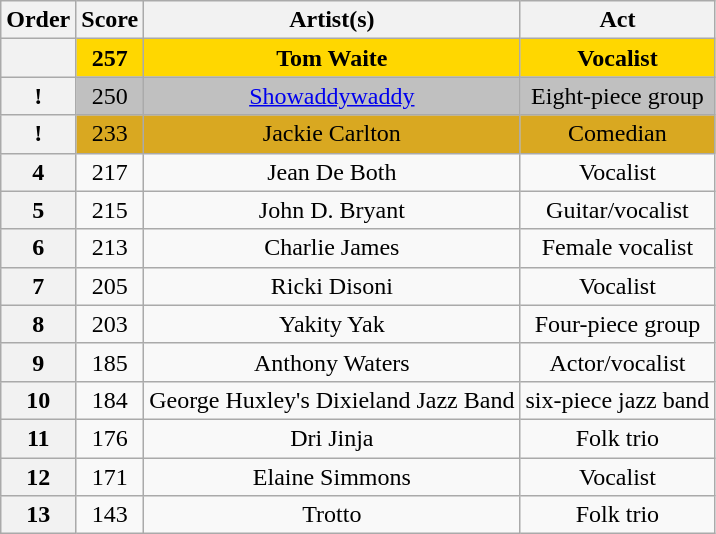<table class= "wikitable sortable" style="text-align:center">
<tr>
<th>Order</th>
<th>Score</th>
<th>Artist(s)</th>
<th>Act</th>
</tr>
<tr>
<th></th>
<td style="background-color:gold"><strong>257</strong></td>
<td style="background-color:gold"><strong>Tom Waite</strong></td>
<td style="background-color:gold"><strong>Vocalist</strong></td>
</tr>
<tr>
<th>! </th>
<td style="background-color:silver">250</td>
<td style="background-color:silver"><a href='#'>Showaddywaddy</a></td>
<td style="background-color:silver">Eight-piece group</td>
</tr>
<tr>
<th>! </th>
<td style="background-color:#D9A821">233</td>
<td style="background-color:#D9A821">Jackie Carlton</td>
<td style="background-color:#D9A821">Comedian</td>
</tr>
<tr>
<th>4</th>
<td>217</td>
<td>Jean De Both</td>
<td>Vocalist</td>
</tr>
<tr>
<th>5</th>
<td>215</td>
<td>John D. Bryant</td>
<td>Guitar/vocalist</td>
</tr>
<tr>
<th>6</th>
<td>213</td>
<td>Charlie James</td>
<td>Female vocalist</td>
</tr>
<tr>
<th>7</th>
<td>205</td>
<td>Ricki Disoni</td>
<td>Vocalist</td>
</tr>
<tr>
<th>8</th>
<td>203</td>
<td>Yakity Yak</td>
<td>Four-piece group</td>
</tr>
<tr>
<th>9</th>
<td>185</td>
<td>Anthony Waters</td>
<td>Actor/vocalist</td>
</tr>
<tr>
<th>10</th>
<td>184</td>
<td>George Huxley's Dixieland Jazz Band</td>
<td>six-piece jazz band</td>
</tr>
<tr>
<th>11</th>
<td>176</td>
<td>Dri Jinja</td>
<td>Folk trio</td>
</tr>
<tr>
<th>12</th>
<td>171</td>
<td>Elaine Simmons</td>
<td>Vocalist</td>
</tr>
<tr>
<th>13</th>
<td>143</td>
<td>Trotto</td>
<td>Folk trio</td>
</tr>
</table>
